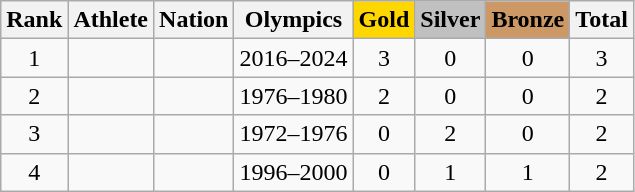<table class="wikitable sortable" style="text-align:center">
<tr>
<th>Rank</th>
<th>Athlete</th>
<th>Nation</th>
<th>Olympics</th>
<th style="background-color:gold">Gold</th>
<th style="background-color:silver">Silver</th>
<th style="background-color:#cc9966">Bronze</th>
<th>Total</th>
</tr>
<tr>
<td>1</td>
<td align=left></td>
<td align=left></td>
<td>2016–2024</td>
<td>3</td>
<td>0</td>
<td>0</td>
<td>3</td>
</tr>
<tr>
<td>2</td>
<td align=left></td>
<td align=left></td>
<td>1976–1980</td>
<td>2</td>
<td>0</td>
<td>0</td>
<td>2</td>
</tr>
<tr>
<td>3</td>
<td align=left></td>
<td align=left></td>
<td>1972–1976</td>
<td>0</td>
<td>2</td>
<td>0</td>
<td>2</td>
</tr>
<tr>
<td>4</td>
<td align=left></td>
<td align=left></td>
<td>1996–2000</td>
<td>0</td>
<td>1</td>
<td>1</td>
<td>2</td>
</tr>
</table>
